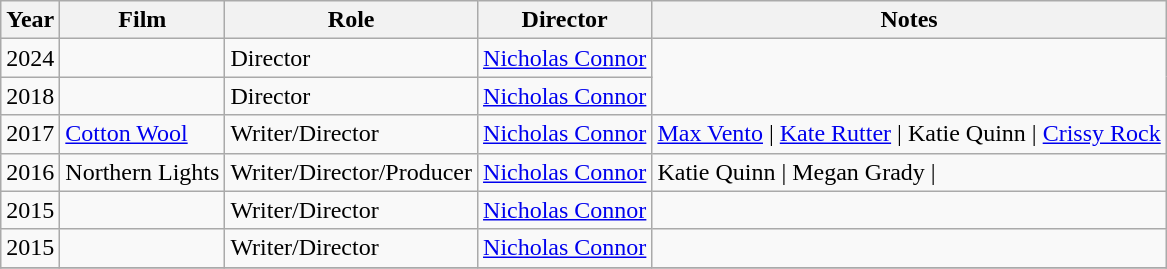<table class="wikitable">
<tr>
<th>Year</th>
<th>Film</th>
<th>Role</th>
<th>Director</th>
<th>Notes</th>
</tr>
<tr>
<td>2024</td>
<td></td>
<td>Director</td>
<td><a href='#'>Nicholas Connor</a></td>
</tr>
<tr>
<td>2018</td>
<td></td>
<td>Director</td>
<td><a href='#'>Nicholas Connor</a></td>
</tr>
<tr>
<td>2017</td>
<td><a href='#'>Cotton Wool</a></td>
<td>Writer/Director</td>
<td><a href='#'>Nicholas Connor</a></td>
<td Starring ><a href='#'>Max Vento</a> | <a href='#'>Kate Rutter</a> | Katie Quinn | <a href='#'>Crissy Rock</a></td>
</tr>
<tr>
<td>2016</td>
<td>Northern Lights</td>
<td>Writer/Director/Producer</td>
<td><a href='#'>Nicholas Connor</a></td>
<td Starring >Katie Quinn | Megan Grady |</td>
</tr>
<tr>
<td>2015</td>
<td></td>
<td>Writer/Director</td>
<td><a href='#'>Nicholas Connor</a></td>
<td></td>
</tr>
<tr>
<td>2015</td>
<td></td>
<td>Writer/Director</td>
<td><a href='#'>Nicholas Connor</a></td>
<td></td>
</tr>
<tr>
</tr>
</table>
